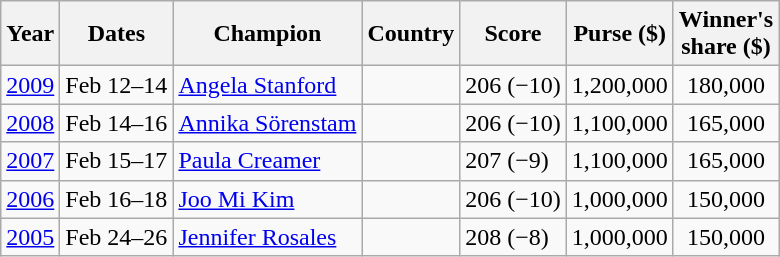<table class="wikitable">
<tr>
<th>Year</th>
<th>Dates</th>
<th>Champion</th>
<th>Country</th>
<th>Score</th>
<th>Purse ($)</th>
<th>Winner's<br>share ($)</th>
</tr>
<tr>
<td><a href='#'>2009</a></td>
<td>Feb 12–14</td>
<td><a href='#'>Angela Stanford</a></td>
<td></td>
<td>206 (−10)</td>
<td align=center>1,200,000</td>
<td align=center>180,000</td>
</tr>
<tr>
<td><a href='#'>2008</a></td>
<td>Feb 14–16</td>
<td><a href='#'>Annika Sörenstam</a></td>
<td></td>
<td>206 (−10)</td>
<td align=center>1,100,000</td>
<td align=center>165,000</td>
</tr>
<tr>
<td><a href='#'>2007</a></td>
<td>Feb 15–17</td>
<td><a href='#'>Paula Creamer</a></td>
<td></td>
<td>207 (−9)</td>
<td align=center>1,100,000</td>
<td align=center>165,000</td>
</tr>
<tr>
<td><a href='#'>2006</a></td>
<td>Feb 16–18</td>
<td><a href='#'>Joo Mi Kim</a></td>
<td></td>
<td>206 (−10)</td>
<td align=center>1,000,000</td>
<td align=center>150,000</td>
</tr>
<tr>
<td><a href='#'>2005</a></td>
<td>Feb 24–26</td>
<td><a href='#'>Jennifer Rosales</a></td>
<td></td>
<td>208 (−8)</td>
<td align=center>1,000,000</td>
<td align=center>150,000</td>
</tr>
</table>
